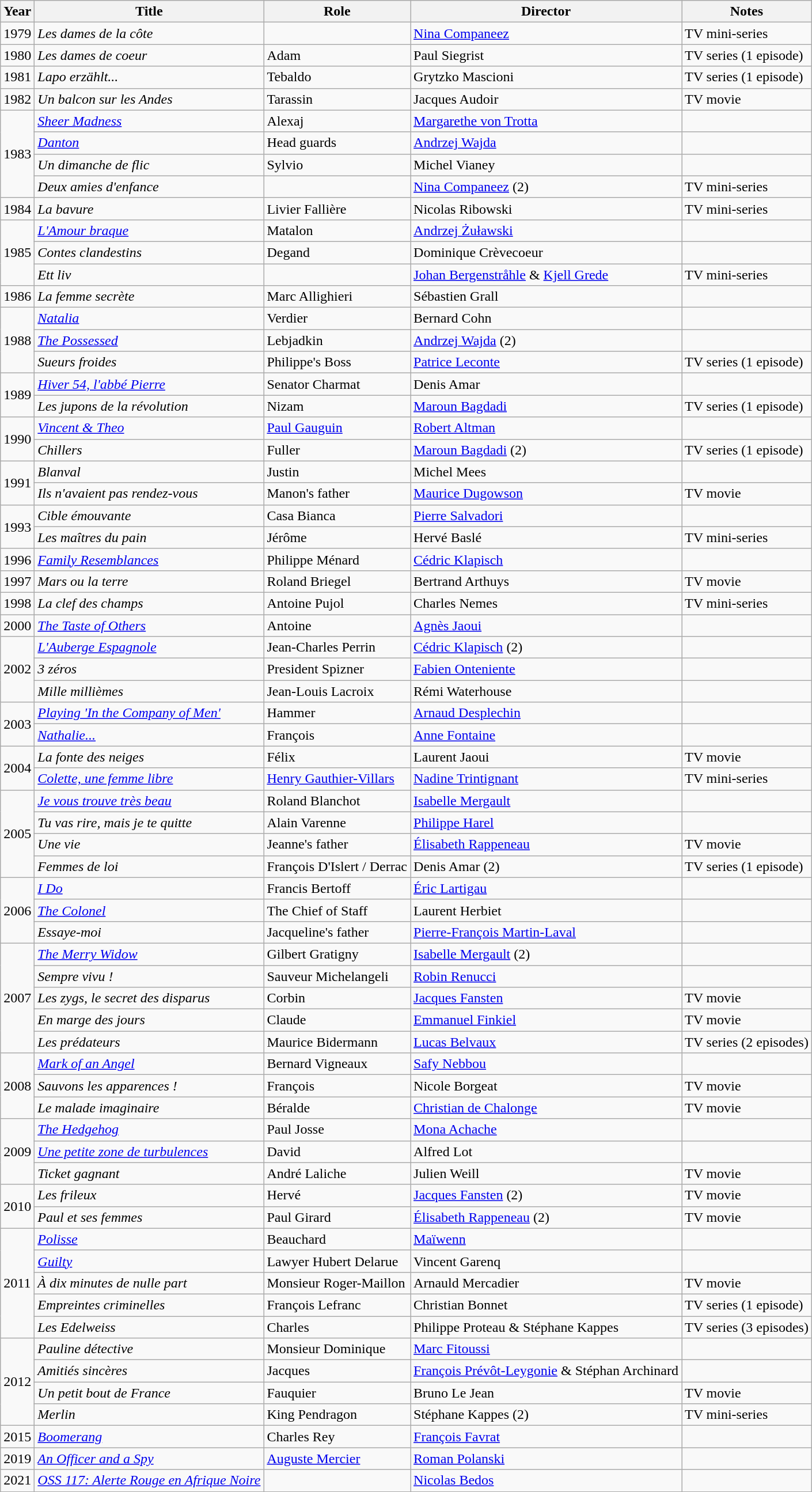<table class="wikitable">
<tr>
<th>Year</th>
<th>Title</th>
<th>Role</th>
<th>Director</th>
<th>Notes</th>
</tr>
<tr>
<td rowspan=1>1979</td>
<td><em>Les dames de la côte</em></td>
<td></td>
<td><a href='#'>Nina Companeez</a></td>
<td>TV mini-series</td>
</tr>
<tr>
<td rowspan=1>1980</td>
<td><em>Les dames de coeur</em></td>
<td>Adam</td>
<td>Paul Siegrist</td>
<td>TV series (1 episode)</td>
</tr>
<tr>
<td rowspan=1>1981</td>
<td><em>Lapo erzählt...</em></td>
<td>Tebaldo</td>
<td>Grytzko Mascioni</td>
<td>TV series (1 episode)</td>
</tr>
<tr>
<td rowspan=1>1982</td>
<td><em>Un balcon sur les Andes</em></td>
<td>Tarassin</td>
<td>Jacques Audoir</td>
<td>TV movie</td>
</tr>
<tr>
<td rowspan=4>1983</td>
<td><em><a href='#'>Sheer Madness</a></em></td>
<td>Alexaj</td>
<td><a href='#'>Margarethe von Trotta</a></td>
<td></td>
</tr>
<tr>
<td><em><a href='#'>Danton</a></em></td>
<td>Head guards</td>
<td><a href='#'>Andrzej Wajda</a></td>
<td></td>
</tr>
<tr>
<td><em>Un dimanche de flic</em></td>
<td>Sylvio</td>
<td>Michel Vianey</td>
<td></td>
</tr>
<tr>
<td><em>Deux amies d'enfance</em></td>
<td></td>
<td><a href='#'>Nina Companeez</a> (2)</td>
<td>TV mini-series</td>
</tr>
<tr>
<td rowspan=1>1984</td>
<td><em>La bavure</em></td>
<td>Livier Fallière</td>
<td>Nicolas Ribowski</td>
<td>TV mini-series</td>
</tr>
<tr>
<td rowspan=3>1985</td>
<td><em><a href='#'>L'Amour braque</a></em></td>
<td>Matalon</td>
<td><a href='#'>Andrzej Żuławski</a></td>
<td></td>
</tr>
<tr>
<td><em>Contes clandestins</em></td>
<td>Degand</td>
<td>Dominique Crèvecoeur</td>
<td></td>
</tr>
<tr>
<td><em>Ett liv</em></td>
<td></td>
<td><a href='#'>Johan Bergenstråhle</a> & <a href='#'>Kjell Grede</a></td>
<td>TV mini-series</td>
</tr>
<tr>
<td rowspan=1>1986</td>
<td><em>La femme secrète</em></td>
<td>Marc Allighieri</td>
<td>Sébastien Grall</td>
<td></td>
</tr>
<tr>
<td rowspan=3>1988</td>
<td><em><a href='#'>Natalia</a></em></td>
<td>Verdier</td>
<td>Bernard Cohn</td>
<td></td>
</tr>
<tr>
<td><em><a href='#'>The Possessed</a></em></td>
<td>Lebjadkin</td>
<td><a href='#'>Andrzej Wajda</a> (2)</td>
<td></td>
</tr>
<tr>
<td><em>Sueurs froides</em></td>
<td>Philippe's Boss</td>
<td><a href='#'>Patrice Leconte</a></td>
<td>TV series (1 episode)</td>
</tr>
<tr>
<td rowspan=2>1989</td>
<td><em><a href='#'>Hiver 54, l'abbé Pierre</a></em></td>
<td>Senator Charmat</td>
<td>Denis Amar</td>
<td></td>
</tr>
<tr>
<td><em>Les jupons de la révolution</em></td>
<td>Nizam</td>
<td><a href='#'>Maroun Bagdadi</a></td>
<td>TV series (1 episode)</td>
</tr>
<tr>
<td rowspan=2>1990</td>
<td><em><a href='#'>Vincent & Theo</a></em></td>
<td><a href='#'>Paul Gauguin</a></td>
<td><a href='#'>Robert Altman</a></td>
<td></td>
</tr>
<tr>
<td><em>Chillers</em></td>
<td>Fuller</td>
<td><a href='#'>Maroun Bagdadi</a> (2)</td>
<td>TV series (1 episode)</td>
</tr>
<tr>
<td rowspan=2>1991</td>
<td><em>Blanval</em></td>
<td>Justin</td>
<td>Michel Mees</td>
<td></td>
</tr>
<tr>
<td><em>Ils n'avaient pas rendez-vous</em></td>
<td>Manon's father</td>
<td><a href='#'>Maurice Dugowson</a></td>
<td>TV movie</td>
</tr>
<tr>
<td rowspan=2>1993</td>
<td><em>Cible émouvante</em></td>
<td>Casa Bianca</td>
<td><a href='#'>Pierre Salvadori</a></td>
<td></td>
</tr>
<tr>
<td><em>Les maîtres du pain</em></td>
<td>Jérôme</td>
<td>Hervé Baslé</td>
<td>TV mini-series</td>
</tr>
<tr>
<td rowspan=1>1996</td>
<td><em><a href='#'>Family Resemblances</a></em></td>
<td>Philippe Ménard</td>
<td><a href='#'>Cédric Klapisch</a></td>
<td></td>
</tr>
<tr>
<td rowspan=1>1997</td>
<td><em>Mars ou la terre</em></td>
<td>Roland Briegel</td>
<td>Bertrand Arthuys</td>
<td>TV movie</td>
</tr>
<tr>
<td rowspan=1>1998</td>
<td><em>La clef des champs</em></td>
<td>Antoine Pujol</td>
<td>Charles Nemes</td>
<td>TV mini-series</td>
</tr>
<tr>
<td rowspan=1>2000</td>
<td><em><a href='#'>The Taste of Others</a></em></td>
<td>Antoine</td>
<td><a href='#'>Agnès Jaoui</a></td>
<td></td>
</tr>
<tr>
<td rowspan=3>2002</td>
<td><em><a href='#'>L'Auberge Espagnole</a></em></td>
<td>Jean-Charles Perrin</td>
<td><a href='#'>Cédric Klapisch</a> (2)</td>
<td></td>
</tr>
<tr>
<td><em>3 zéros</em></td>
<td>President Spizner</td>
<td><a href='#'>Fabien Onteniente</a></td>
<td></td>
</tr>
<tr>
<td><em>Mille millièmes</em></td>
<td>Jean-Louis Lacroix</td>
<td>Rémi Waterhouse</td>
<td></td>
</tr>
<tr>
<td rowspan=2>2003</td>
<td><em><a href='#'>Playing 'In the Company of Men'</a></em></td>
<td>Hammer</td>
<td><a href='#'>Arnaud Desplechin</a></td>
<td></td>
</tr>
<tr>
<td><em><a href='#'>Nathalie...</a></em></td>
<td>François</td>
<td><a href='#'>Anne Fontaine</a></td>
<td></td>
</tr>
<tr>
<td rowspan=2>2004</td>
<td><em>La fonte des neiges</em></td>
<td>Félix</td>
<td>Laurent Jaoui</td>
<td>TV movie</td>
</tr>
<tr>
<td><em><a href='#'>Colette, une femme libre</a></em></td>
<td><a href='#'>Henry Gauthier-Villars</a></td>
<td><a href='#'>Nadine Trintignant</a></td>
<td>TV mini-series</td>
</tr>
<tr>
<td rowspan=4>2005</td>
<td><em><a href='#'>Je vous trouve très beau</a></em></td>
<td>Roland Blanchot</td>
<td><a href='#'>Isabelle Mergault</a></td>
<td></td>
</tr>
<tr>
<td><em>Tu vas rire, mais je te quitte</em></td>
<td>Alain Varenne</td>
<td><a href='#'>Philippe Harel</a></td>
<td></td>
</tr>
<tr>
<td><em>Une vie</em></td>
<td>Jeanne's father</td>
<td><a href='#'>Élisabeth Rappeneau</a></td>
<td>TV movie</td>
</tr>
<tr>
<td><em>Femmes de loi</em></td>
<td>François D'Islert / Derrac</td>
<td>Denis Amar (2)</td>
<td>TV series (1 episode)</td>
</tr>
<tr>
<td rowspan=3>2006</td>
<td><em><a href='#'>I Do</a></em></td>
<td>Francis Bertoff</td>
<td><a href='#'>Éric Lartigau</a></td>
<td></td>
</tr>
<tr>
<td><em><a href='#'>The Colonel</a></em></td>
<td>The Chief of Staff</td>
<td>Laurent Herbiet</td>
<td></td>
</tr>
<tr>
<td><em>Essaye-moi</em></td>
<td>Jacqueline's father</td>
<td><a href='#'>Pierre-François Martin-Laval</a></td>
<td></td>
</tr>
<tr>
<td rowspan=5>2007</td>
<td><em><a href='#'>The Merry Widow</a></em></td>
<td>Gilbert Gratigny</td>
<td><a href='#'>Isabelle Mergault</a> (2)</td>
<td></td>
</tr>
<tr>
<td><em>Sempre vivu !</em></td>
<td>Sauveur Michelangeli</td>
<td><a href='#'>Robin Renucci</a></td>
<td></td>
</tr>
<tr>
<td><em>Les zygs, le secret des disparus</em></td>
<td>Corbin</td>
<td><a href='#'>Jacques Fansten</a></td>
<td>TV movie</td>
</tr>
<tr>
<td><em>En marge des jours</em></td>
<td>Claude</td>
<td><a href='#'>Emmanuel Finkiel</a></td>
<td>TV movie</td>
</tr>
<tr>
<td><em>Les prédateurs</em></td>
<td>Maurice Bidermann</td>
<td><a href='#'>Lucas Belvaux</a></td>
<td>TV series (2 episodes)</td>
</tr>
<tr>
<td rowspan=3>2008</td>
<td><em><a href='#'>Mark of an Angel</a></em></td>
<td>Bernard Vigneaux</td>
<td><a href='#'>Safy Nebbou</a></td>
<td></td>
</tr>
<tr>
<td><em>Sauvons les apparences !</em></td>
<td>François</td>
<td>Nicole Borgeat</td>
<td>TV movie</td>
</tr>
<tr>
<td><em>Le malade imaginaire</em></td>
<td>Béralde</td>
<td><a href='#'>Christian de Chalonge</a></td>
<td>TV movie</td>
</tr>
<tr>
<td rowspan=3>2009</td>
<td><em><a href='#'>The Hedgehog</a></em></td>
<td>Paul Josse</td>
<td><a href='#'>Mona Achache</a></td>
<td></td>
</tr>
<tr>
<td><em><a href='#'>Une petite zone de turbulences</a></em></td>
<td>David</td>
<td>Alfred Lot</td>
<td></td>
</tr>
<tr>
<td><em>Ticket gagnant</em></td>
<td>André Laliche</td>
<td>Julien Weill</td>
<td>TV movie</td>
</tr>
<tr>
<td rowspan=2>2010</td>
<td><em>Les frileux</em></td>
<td>Hervé</td>
<td><a href='#'>Jacques Fansten</a> (2)</td>
<td>TV movie</td>
</tr>
<tr>
<td><em>Paul et ses femmes</em></td>
<td>Paul Girard</td>
<td><a href='#'>Élisabeth Rappeneau</a> (2)</td>
<td>TV movie</td>
</tr>
<tr>
<td rowspan=5>2011</td>
<td><em><a href='#'>Polisse</a></em></td>
<td>Beauchard</td>
<td><a href='#'>Maïwenn</a></td>
<td></td>
</tr>
<tr>
<td><em><a href='#'>Guilty</a></em></td>
<td>Lawyer Hubert Delarue</td>
<td>Vincent Garenq</td>
<td></td>
</tr>
<tr>
<td><em>À dix minutes de nulle part</em></td>
<td>Monsieur Roger-Maillon</td>
<td>Arnauld Mercadier</td>
<td>TV movie</td>
</tr>
<tr>
<td><em>Empreintes criminelles</em></td>
<td>François Lefranc</td>
<td>Christian Bonnet</td>
<td>TV series (1 episode)</td>
</tr>
<tr>
<td><em>Les Edelweiss</em></td>
<td>Charles</td>
<td>Philippe Proteau & Stéphane Kappes</td>
<td>TV series (3 episodes)</td>
</tr>
<tr>
<td rowspan=4>2012</td>
<td><em>Pauline détective</em></td>
<td>Monsieur Dominique</td>
<td><a href='#'>Marc Fitoussi</a></td>
<td></td>
</tr>
<tr>
<td><em>Amitiés sincères</em></td>
<td>Jacques</td>
<td><a href='#'>François Prévôt-Leygonie</a> & Stéphan Archinard</td>
<td></td>
</tr>
<tr>
<td><em>Un petit bout de France</em></td>
<td>Fauquier</td>
<td>Bruno Le Jean</td>
<td>TV movie</td>
</tr>
<tr>
<td><em>Merlin</em></td>
<td>King Pendragon</td>
<td>Stéphane Kappes (2)</td>
<td>TV mini-series</td>
</tr>
<tr>
<td rowspan=1>2015</td>
<td><em><a href='#'>Boomerang</a></em></td>
<td>Charles Rey</td>
<td><a href='#'>François Favrat</a></td>
<td></td>
</tr>
<tr>
<td rowspan=1>2019</td>
<td><em><a href='#'>An Officer and a Spy</a></em></td>
<td><a href='#'>Auguste Mercier</a></td>
<td><a href='#'>Roman Polanski</a></td>
<td></td>
</tr>
<tr>
<td>2021</td>
<td><em><a href='#'>OSS 117: Alerte Rouge en Afrique Noire</a></em></td>
<td></td>
<td><a href='#'>Nicolas Bedos</a></td>
<td></td>
</tr>
<tr>
</tr>
</table>
